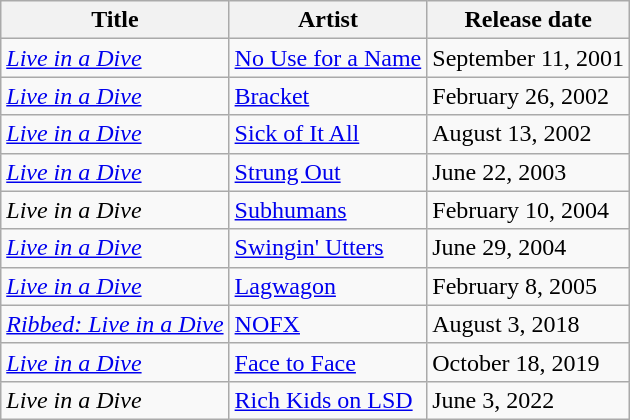<table class="wikitable">
<tr>
<th>Title</th>
<th>Artist</th>
<th>Release date</th>
</tr>
<tr>
<td><em><a href='#'>Live in a Dive</a></em></td>
<td><a href='#'>No Use for a Name</a></td>
<td>September 11, 2001</td>
</tr>
<tr>
<td><em><a href='#'>Live in a Dive</a></em></td>
<td><a href='#'>Bracket</a></td>
<td>February 26, 2002</td>
</tr>
<tr>
<td><em><a href='#'>Live in a Dive</a></em></td>
<td><a href='#'>Sick of It All</a></td>
<td>August 13, 2002</td>
</tr>
<tr>
<td><em><a href='#'>Live in a Dive</a></em></td>
<td><a href='#'>Strung Out</a></td>
<td>June 22, 2003</td>
</tr>
<tr>
<td><em>Live in a Dive</em></td>
<td><a href='#'>Subhumans</a></td>
<td>February 10, 2004</td>
</tr>
<tr>
<td><em><a href='#'>Live in a Dive</a></em></td>
<td><a href='#'>Swingin' Utters</a></td>
<td>June 29, 2004</td>
</tr>
<tr>
<td><em><a href='#'>Live in a Dive</a></em></td>
<td><a href='#'>Lagwagon</a></td>
<td>February 8, 2005</td>
</tr>
<tr>
<td><em><a href='#'>Ribbed: Live in a Dive</a></em></td>
<td><a href='#'>NOFX</a></td>
<td>August 3, 2018</td>
</tr>
<tr>
<td><a href='#'><em>Live in a Dive</em></a></td>
<td><a href='#'>Face to Face</a></td>
<td>October 18, 2019</td>
</tr>
<tr>
<td><em>Live in a Dive</em></td>
<td><a href='#'>Rich Kids on LSD</a></td>
<td>June 3, 2022</td>
</tr>
</table>
